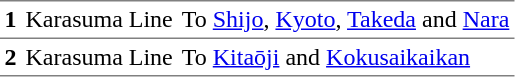<table border="1" cellspacing="0" cellpadding="3" frame="hsides" rules="rows">
<tr>
<th>1</th>
<td>Karasuma Line</td>
<td>To <a href='#'>Shijo</a>, <a href='#'>Kyoto</a>, <a href='#'>Takeda</a> and <a href='#'>Nara</a></td>
</tr>
<tr>
<th>2</th>
<td>Karasuma Line</td>
<td>To <a href='#'>Kitaōji</a> and <a href='#'>Kokusaikaikan</a></td>
</tr>
</table>
